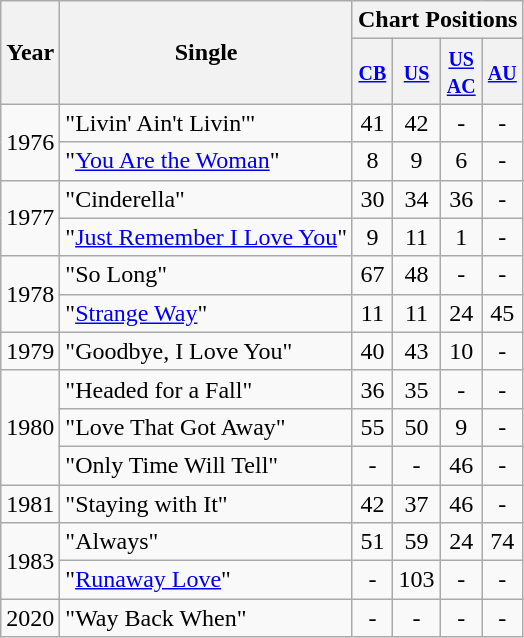<table class="wikitable">
<tr>
<th rowspan="2">Year</th>
<th rowspan="2">Single</th>
<th colspan="4">Chart Positions</th>
</tr>
<tr>
<th><small><a href='#'>CB</a></small></th>
<th><small><a href='#'>US</a></small></th>
<th><small><a href='#'>US <br>AC</a></small></th>
<th><small><a href='#'>AU</a></small></th>
</tr>
<tr>
<td rowspan="2">1976</td>
<td>"Livin' Ain't Livin'"</td>
<td style="text-align:center;">41</td>
<td style="text-align:center;">42</td>
<td style="text-align:center;">-</td>
<td style="text-align:center;">-</td>
</tr>
<tr>
<td>"<a href='#'>You Are the Woman</a>"</td>
<td style="text-align:center;">8</td>
<td style="text-align:center;">9</td>
<td style="text-align:center;">6</td>
<td style="text-align:center;">-</td>
</tr>
<tr>
<td rowspan="2">1977</td>
<td>"Cinderella"</td>
<td style="text-align:center;">30</td>
<td style="text-align:center;">34</td>
<td style="text-align:center;">36</td>
<td style="text-align:center;">-</td>
</tr>
<tr>
<td>"<a href='#'>Just Remember I Love You</a>"</td>
<td style="text-align:center;">9</td>
<td style="text-align:center;">11</td>
<td style="text-align:center;">1</td>
<td style="text-align:center;">-</td>
</tr>
<tr>
<td rowspan="2">1978</td>
<td>"So Long"</td>
<td style="text-align:center;">67</td>
<td style="text-align:center;">48</td>
<td style="text-align:center;">-</td>
<td style="text-align:center;">-</td>
</tr>
<tr>
<td>"<a href='#'>Strange Way</a>"</td>
<td style="text-align:center;">11</td>
<td style="text-align:center;">11</td>
<td style="text-align:center;">24</td>
<td style="text-align:center;">45</td>
</tr>
<tr>
<td>1979</td>
<td>"Goodbye, I Love You"</td>
<td style="text-align:center;">40</td>
<td style="text-align:center;">43</td>
<td style="text-align:center;">10</td>
<td style="text-align:center;">-</td>
</tr>
<tr>
<td rowspan="3">1980</td>
<td>"Headed for a Fall"</td>
<td style="text-align:center;">36</td>
<td style="text-align:center;">35</td>
<td style="text-align:center;">-</td>
<td style="text-align:center;">-</td>
</tr>
<tr>
<td>"Love That Got Away"</td>
<td style="text-align:center;">55</td>
<td style="text-align:center;">50</td>
<td style="text-align:center;">9</td>
<td style="text-align:center;">-</td>
</tr>
<tr>
<td>"Only Time Will Tell"</td>
<td style="text-align:center;">-</td>
<td style="text-align:center;">-</td>
<td style="text-align:center;">46</td>
<td style="text-align:center;">-</td>
</tr>
<tr>
<td>1981</td>
<td>"Staying with It"</td>
<td style="text-align:center;">42</td>
<td style="text-align:center;">37</td>
<td style="text-align:center;">46</td>
<td style="text-align:center;">-</td>
</tr>
<tr>
<td rowspan="2">1983</td>
<td>"Always"</td>
<td style="text-align:center;">51</td>
<td style="text-align:center;">59</td>
<td style="text-align:center;">24</td>
<td style="text-align:center;">74</td>
</tr>
<tr>
<td>"<a href='#'>Runaway Love</a>"</td>
<td style="text-align:center;">-</td>
<td style="text-align:center;">103</td>
<td style="text-align:center;">-</td>
<td style="text-align:center;">-</td>
</tr>
<tr>
<td>2020</td>
<td>"Way Back When"</td>
<td style="text-align:center;">-</td>
<td style="text-align:center;">-</td>
<td style="text-align:center;">-</td>
<td style="text-align:center;">-</td>
</tr>
</table>
